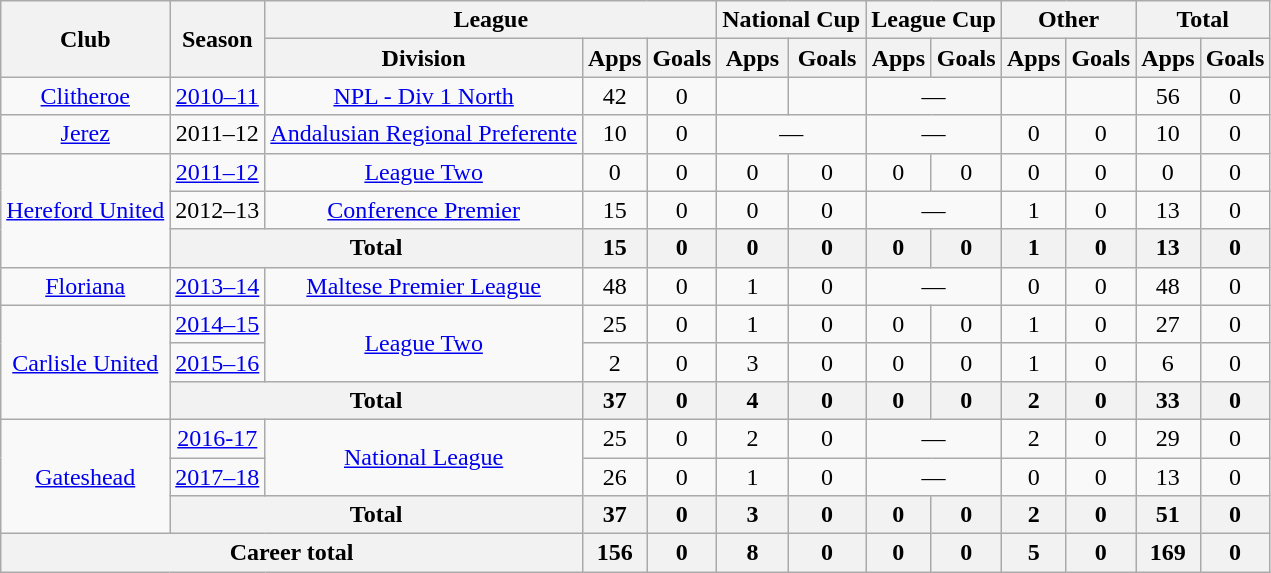<table class="wikitable" style="text-align:center">
<tr>
<th rowspan="2">Club</th>
<th rowspan="2">Season</th>
<th colspan="3">League</th>
<th colspan="2">National Cup</th>
<th colspan="2">League Cup</th>
<th colspan="2">Other</th>
<th colspan="2">Total</th>
</tr>
<tr>
<th>Division</th>
<th>Apps</th>
<th>Goals</th>
<th>Apps</th>
<th>Goals</th>
<th>Apps</th>
<th>Goals</th>
<th>Apps</th>
<th>Goals</th>
<th>Apps</th>
<th>Goals</th>
</tr>
<tr>
<td><a href='#'>Clitheroe</a></td>
<td><a href='#'>2010–11</a></td>
<td><a href='#'>NPL - Div 1 North</a></td>
<td>42</td>
<td>0</td>
<td></td>
<td></td>
<td colspan="2">—</td>
<td></td>
<td></td>
<td>56</td>
<td>0</td>
</tr>
<tr>
<td><a href='#'>Jerez</a></td>
<td>2011–12</td>
<td><a href='#'>Andalusian Regional Preferente</a></td>
<td>10</td>
<td>0</td>
<td colspan="2">—</td>
<td colspan="2">—</td>
<td>0</td>
<td>0</td>
<td>10</td>
<td>0</td>
</tr>
<tr>
<td rowspan="3"><a href='#'>Hereford United</a></td>
<td><a href='#'>2011–12</a></td>
<td><a href='#'>League Two</a></td>
<td>0</td>
<td>0</td>
<td>0</td>
<td>0</td>
<td>0</td>
<td>0</td>
<td>0</td>
<td>0</td>
<td>0</td>
<td>0</td>
</tr>
<tr>
<td>2012–13</td>
<td><a href='#'>Conference Premier</a></td>
<td>15</td>
<td>0</td>
<td>0</td>
<td>0</td>
<td colspan="2">—</td>
<td>1</td>
<td>0</td>
<td>13</td>
<td>0</td>
</tr>
<tr>
<th colspan="2">Total</th>
<th>15</th>
<th>0</th>
<th>0</th>
<th>0</th>
<th>0</th>
<th>0</th>
<th>1</th>
<th>0</th>
<th>13</th>
<th>0</th>
</tr>
<tr>
<td><a href='#'>Floriana</a></td>
<td><a href='#'>2013–14</a></td>
<td><a href='#'>Maltese Premier League</a></td>
<td>48</td>
<td>0</td>
<td>1</td>
<td>0</td>
<td colspan="2">—</td>
<td>0</td>
<td>0</td>
<td>48</td>
<td>0</td>
</tr>
<tr>
<td rowspan="3"><a href='#'>Carlisle United</a></td>
<td><a href='#'>2014–15</a></td>
<td rowspan="2"><a href='#'>League Two</a></td>
<td>25</td>
<td>0</td>
<td>1</td>
<td>0</td>
<td>0</td>
<td>0</td>
<td>1</td>
<td>0</td>
<td>27</td>
<td>0</td>
</tr>
<tr>
<td><a href='#'>2015–16</a></td>
<td>2</td>
<td>0</td>
<td>3</td>
<td>0</td>
<td>0</td>
<td>0</td>
<td>1</td>
<td>0</td>
<td>6</td>
<td>0</td>
</tr>
<tr>
<th colspan="2">Total</th>
<th>37</th>
<th>0</th>
<th>4</th>
<th>0</th>
<th>0</th>
<th>0</th>
<th>2</th>
<th>0</th>
<th>33</th>
<th>0</th>
</tr>
<tr>
<td rowspan="3"><a href='#'>Gateshead</a></td>
<td><a href='#'>2016-17</a></td>
<td rowspan="2"><a href='#'>National League</a></td>
<td>25</td>
<td>0</td>
<td>2</td>
<td>0</td>
<td colspan="2">—</td>
<td>2</td>
<td>0</td>
<td>29</td>
<td>0</td>
</tr>
<tr>
<td><a href='#'>2017–18</a></td>
<td>26</td>
<td>0</td>
<td>1</td>
<td>0</td>
<td colspan="2">—</td>
<td>0</td>
<td>0</td>
<td>13</td>
<td>0</td>
</tr>
<tr>
<th colspan="2">Total</th>
<th>37</th>
<th>0</th>
<th>3</th>
<th>0</th>
<th>0</th>
<th>0</th>
<th>2</th>
<th>0</th>
<th>51</th>
<th>0</th>
</tr>
<tr>
<th colspan="3">Career total</th>
<th>156</th>
<th>0</th>
<th>8</th>
<th>0</th>
<th>0</th>
<th>0</th>
<th>5</th>
<th>0</th>
<th>169</th>
<th>0</th>
</tr>
</table>
